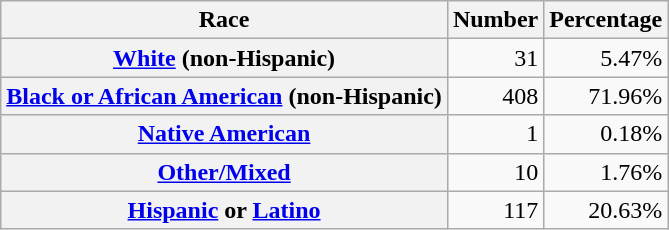<table class="wikitable" style="text-align:right">
<tr>
<th scope="col">Race</th>
<th scope="col">Number</th>
<th scope="col">Percentage</th>
</tr>
<tr>
<th scope="row"><a href='#'>White</a> (non-Hispanic)</th>
<td>31</td>
<td>5.47%</td>
</tr>
<tr>
<th scope="row"><a href='#'>Black or African American</a> (non-Hispanic)</th>
<td>408</td>
<td>71.96%</td>
</tr>
<tr>
<th scope="row"><a href='#'>Native American</a></th>
<td>1</td>
<td>0.18%</td>
</tr>
<tr>
<th scope="row"><a href='#'>Other/Mixed</a></th>
<td>10</td>
<td>1.76%</td>
</tr>
<tr>
<th scope="row"><a href='#'>Hispanic</a> or <a href='#'>Latino</a></th>
<td>117</td>
<td>20.63%</td>
</tr>
</table>
